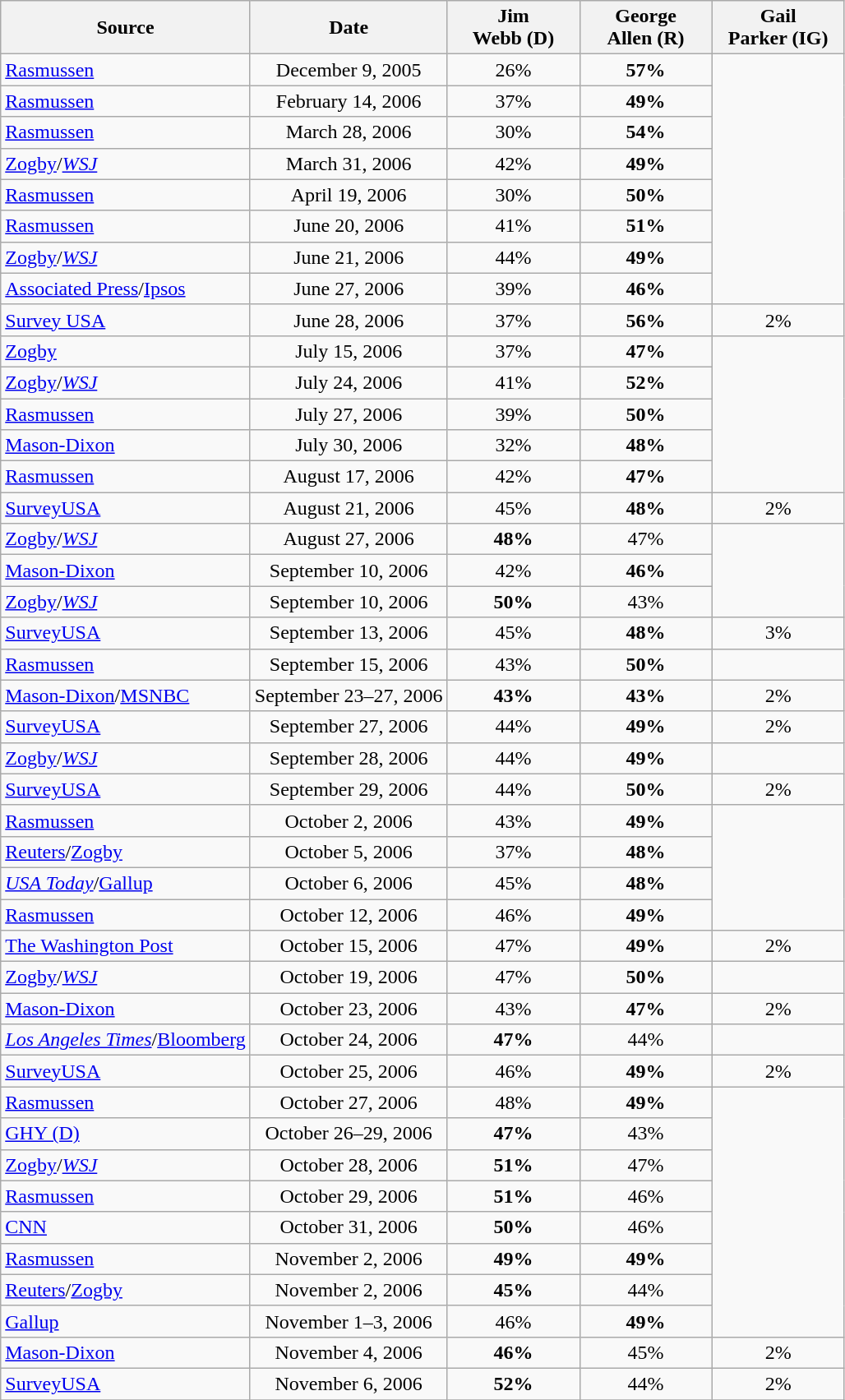<table class="wikitable" style="text-align:center">
<tr>
<th>Source</th>
<th>Date</th>
<th style="width:100px;">Jim<br>Webb (D)</th>
<th style="width:100px;">George<br>Allen (R)</th>
<th style="width:100px;">Gail<br>Parker (IG)</th>
</tr>
<tr>
<td align=left><a href='#'>Rasmussen</a></td>
<td>December 9, 2005</td>
<td>26%</td>
<td><strong>57%</strong></td>
</tr>
<tr>
<td align=left><a href='#'>Rasmussen</a></td>
<td>February 14, 2006</td>
<td>37%</td>
<td><strong>49%</strong></td>
</tr>
<tr>
<td align=left><a href='#'>Rasmussen</a></td>
<td>March 28, 2006</td>
<td>30%</td>
<td><strong>54%</strong></td>
</tr>
<tr>
<td align=left><a href='#'>Zogby</a>/<em><a href='#'>WSJ</a></em></td>
<td>March 31, 2006</td>
<td>42%</td>
<td><strong>49%</strong></td>
</tr>
<tr>
<td align=left><a href='#'>Rasmussen</a></td>
<td>April 19, 2006</td>
<td>30%</td>
<td><strong>50%</strong></td>
</tr>
<tr>
<td align=left><a href='#'>Rasmussen</a></td>
<td>June 20, 2006</td>
<td>41%</td>
<td><strong>51%</strong></td>
</tr>
<tr>
<td align=left><a href='#'>Zogby</a>/<em><a href='#'>WSJ</a></em></td>
<td>June 21, 2006</td>
<td>44%</td>
<td><strong>49%</strong></td>
</tr>
<tr>
<td align=left><a href='#'>Associated Press</a>/<a href='#'>Ipsos</a></td>
<td>June 27, 2006</td>
<td>39%</td>
<td><strong>46%</strong></td>
</tr>
<tr>
<td align=left><a href='#'>Survey USA</a></td>
<td>June 28, 2006</td>
<td>37%</td>
<td><strong>56%</strong></td>
<td>2%</td>
</tr>
<tr>
<td align=left><a href='#'>Zogby</a></td>
<td>July 15, 2006</td>
<td>37%</td>
<td><strong>47%</strong></td>
</tr>
<tr>
<td align=left><a href='#'>Zogby</a>/<em><a href='#'>WSJ</a></em></td>
<td>July 24, 2006</td>
<td>41%</td>
<td><strong>52%</strong></td>
</tr>
<tr>
<td align=left><a href='#'>Rasmussen</a></td>
<td>July 27, 2006</td>
<td>39%</td>
<td><strong>50%</strong></td>
</tr>
<tr>
<td align=left><a href='#'>Mason-Dixon</a></td>
<td>July 30, 2006</td>
<td>32%</td>
<td><strong>48%</strong></td>
</tr>
<tr>
<td align=left><a href='#'>Rasmussen</a></td>
<td>August 17, 2006</td>
<td>42%</td>
<td><strong>47%</strong></td>
</tr>
<tr>
<td align=left><a href='#'>SurveyUSA</a></td>
<td>August 21, 2006</td>
<td>45%</td>
<td><strong>48%</strong></td>
<td>2%</td>
</tr>
<tr>
<td align=left><a href='#'>Zogby</a>/<em><a href='#'>WSJ</a></em></td>
<td>August 27, 2006</td>
<td><strong>48%</strong></td>
<td>47%</td>
</tr>
<tr>
<td align=left><a href='#'>Mason-Dixon</a></td>
<td>September 10, 2006</td>
<td>42%</td>
<td><strong>46%</strong></td>
</tr>
<tr>
<td align=left><a href='#'>Zogby</a>/<em><a href='#'>WSJ</a></em></td>
<td>September 10, 2006</td>
<td><strong>50%</strong></td>
<td>43%</td>
</tr>
<tr>
<td align=left><a href='#'>SurveyUSA</a></td>
<td>September 13, 2006</td>
<td>45%</td>
<td><strong>48%</strong></td>
<td>3%</td>
</tr>
<tr>
<td align=left><a href='#'>Rasmussen</a></td>
<td>September 15, 2006</td>
<td>43%</td>
<td><strong>50%</strong></td>
</tr>
<tr>
<td align=left><a href='#'>Mason-Dixon</a>/<a href='#'>MSNBC</a></td>
<td>September 23–27, 2006</td>
<td><strong>43%</strong></td>
<td><strong>43%</strong></td>
<td>2%</td>
</tr>
<tr>
<td align=left><a href='#'>SurveyUSA</a></td>
<td>September 27, 2006</td>
<td>44%</td>
<td><strong>49%</strong></td>
<td>2%</td>
</tr>
<tr>
<td align=left><a href='#'>Zogby</a>/<em><a href='#'>WSJ</a></em></td>
<td>September 28, 2006</td>
<td>44%</td>
<td><strong>49%</strong></td>
</tr>
<tr>
<td align=left><a href='#'>SurveyUSA</a></td>
<td>September 29, 2006</td>
<td>44%</td>
<td><strong>50%</strong></td>
<td>2%</td>
</tr>
<tr>
<td align=left><a href='#'>Rasmussen</a></td>
<td>October 2, 2006</td>
<td>43%</td>
<td><strong>49%</strong></td>
</tr>
<tr>
<td align=left><a href='#'>Reuters</a>/<a href='#'>Zogby</a></td>
<td>October 5, 2006</td>
<td>37%</td>
<td><strong>48%</strong></td>
</tr>
<tr>
<td align=left><em><a href='#'>USA Today</a></em>/<a href='#'>Gallup</a></td>
<td>October 6, 2006</td>
<td>45%</td>
<td><strong>48%</strong></td>
</tr>
<tr>
<td align=left><a href='#'>Rasmussen</a></td>
<td>October 12, 2006</td>
<td>46%</td>
<td><strong>49%</strong></td>
</tr>
<tr>
<td align=left><a href='#'>The Washington Post</a></td>
<td>October 15, 2006</td>
<td>47%</td>
<td><strong>49%</strong></td>
<td>2%</td>
</tr>
<tr>
<td align=left><a href='#'>Zogby</a>/<em><a href='#'>WSJ</a></em></td>
<td>October 19, 2006</td>
<td>47%</td>
<td><strong>50%</strong></td>
</tr>
<tr>
<td align=left><a href='#'>Mason-Dixon</a></td>
<td>October 23, 2006</td>
<td>43%</td>
<td><strong>47%</strong></td>
<td>2%</td>
</tr>
<tr>
<td align=left><em><a href='#'>Los Angeles Times</a></em>/<a href='#'>Bloomberg</a></td>
<td>October 24, 2006</td>
<td><strong>47%</strong></td>
<td>44%</td>
</tr>
<tr>
<td align=left><a href='#'>SurveyUSA</a></td>
<td>October 25, 2006</td>
<td>46%</td>
<td><strong>49%</strong></td>
<td>2%</td>
</tr>
<tr>
<td align=left><a href='#'>Rasmussen</a></td>
<td>October 27, 2006</td>
<td>48%</td>
<td><strong>49%</strong></td>
</tr>
<tr>
<td align=left><a href='#'>GHY (D)</a></td>
<td>October 26–29, 2006</td>
<td><strong>47%</strong></td>
<td>43%</td>
</tr>
<tr>
<td align=left><a href='#'>Zogby</a>/<em><a href='#'>WSJ</a></em></td>
<td>October 28, 2006</td>
<td><strong>51%</strong></td>
<td>47%</td>
</tr>
<tr>
<td align=left><a href='#'>Rasmussen</a></td>
<td>October 29, 2006</td>
<td><strong>51%</strong></td>
<td>46%</td>
</tr>
<tr>
<td align=left><a href='#'>CNN</a></td>
<td>October 31, 2006</td>
<td><strong>50%</strong></td>
<td>46%</td>
</tr>
<tr>
<td align=left><a href='#'>Rasmussen</a></td>
<td>November 2, 2006</td>
<td><strong>49%</strong></td>
<td><strong>49%</strong></td>
</tr>
<tr>
<td align=left><a href='#'>Reuters</a>/<a href='#'>Zogby</a></td>
<td>November 2, 2006</td>
<td><strong>45%</strong></td>
<td>44%</td>
</tr>
<tr>
<td align=left><a href='#'>Gallup</a></td>
<td>November 1–3, 2006</td>
<td>46%</td>
<td><strong>49%</strong></td>
</tr>
<tr>
<td align=left><a href='#'>Mason-Dixon</a></td>
<td>November 4, 2006</td>
<td><strong>46%</strong></td>
<td>45%</td>
<td>2%</td>
</tr>
<tr>
<td align=left><a href='#'>SurveyUSA</a></td>
<td>November 6, 2006</td>
<td><strong>52%</strong></td>
<td>44%</td>
<td>2%</td>
</tr>
<tr>
</tr>
</table>
